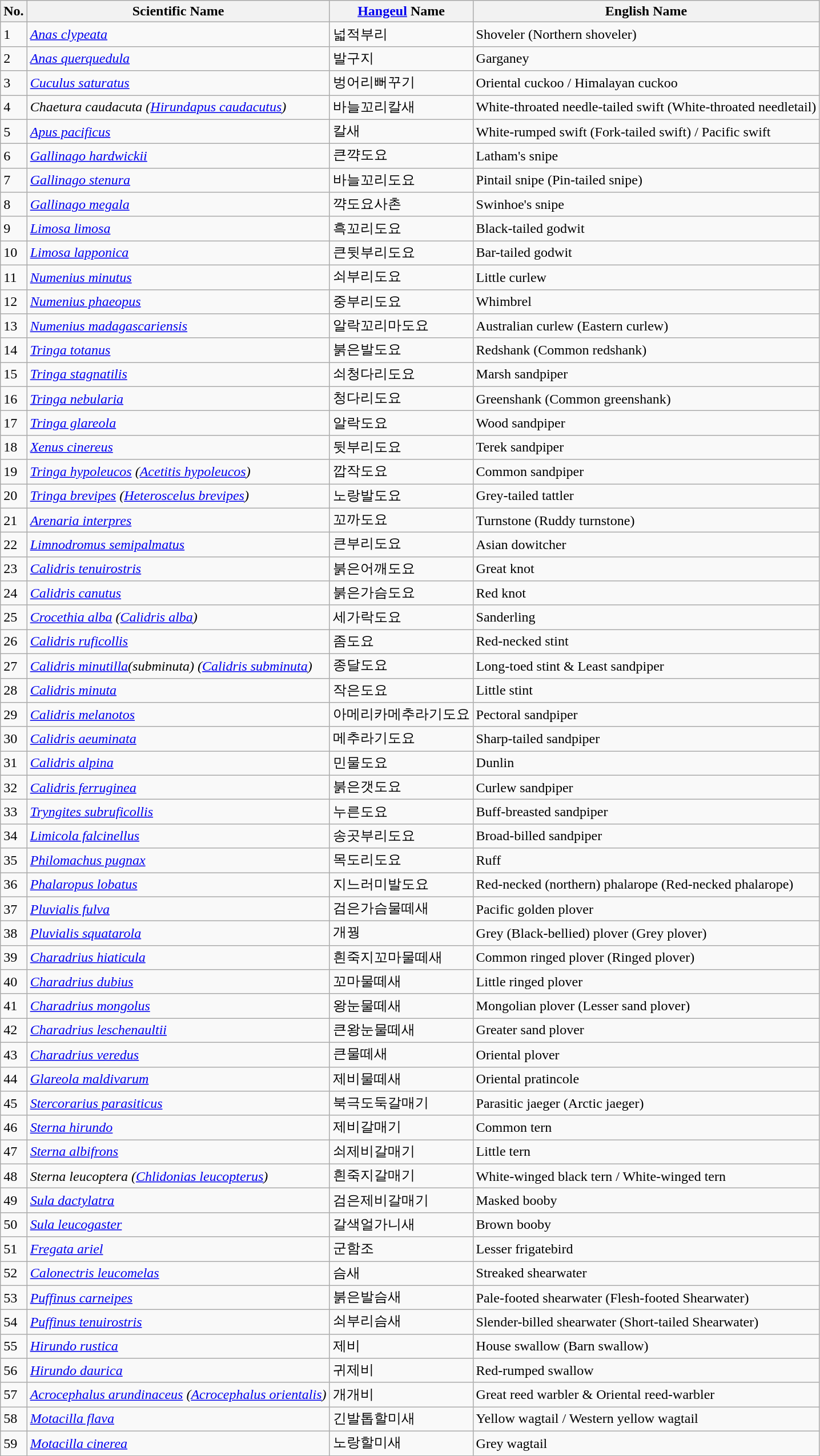<table class="wikitable">
<tr>
<th>No.</th>
<th>Scientific Name</th>
<th><a href='#'>Hangeul</a> Name</th>
<th>English Name</th>
</tr>
<tr>
<td>1</td>
<td><em><a href='#'>Anas clypeata</a></em></td>
<td>넓적부리</td>
<td>Shoveler (Northern shoveler)</td>
</tr>
<tr>
<td>2</td>
<td><em><a href='#'>Anas querquedula</a></em></td>
<td>발구지</td>
<td>Garganey</td>
</tr>
<tr>
<td>3</td>
<td><em><a href='#'>Cuculus saturatus</a></em></td>
<td>벙어리뻐꾸기</td>
<td>Oriental cuckoo / Himalayan cuckoo</td>
</tr>
<tr>
<td>4</td>
<td><em>Chaetura caudacuta (<a href='#'>Hirundapus caudacutus</a>)</em></td>
<td>바늘꼬리칼새</td>
<td>White-throated needle-tailed swift (White-throated needletail)</td>
</tr>
<tr>
<td>5</td>
<td><em><a href='#'>Apus pacificus</a></em></td>
<td>칼새</td>
<td>White-rumped swift (Fork-tailed swift) / Pacific swift</td>
</tr>
<tr>
<td>6</td>
<td><em><a href='#'>Gallinago hardwickii</a></em></td>
<td>큰꺅도요</td>
<td>Latham's snipe</td>
</tr>
<tr>
<td>7</td>
<td><em><a href='#'>Gallinago stenura</a></em></td>
<td>바늘꼬리도요</td>
<td>Pintail snipe (Pin-tailed snipe)</td>
</tr>
<tr>
<td>8</td>
<td><em><a href='#'>Gallinago megala</a></em></td>
<td>꺅도요사촌</td>
<td>Swinhoe's snipe</td>
</tr>
<tr>
<td>9</td>
<td><em><a href='#'>Limosa limosa</a></em></td>
<td>흑꼬리도요</td>
<td>Black-tailed godwit</td>
</tr>
<tr>
<td>10</td>
<td><em><a href='#'>Limosa lapponica</a></em></td>
<td>큰뒷부리도요</td>
<td>Bar-tailed godwit</td>
</tr>
<tr>
<td>11</td>
<td><em><a href='#'>Numenius minutus</a></em></td>
<td>쇠부리도요</td>
<td>Little curlew</td>
</tr>
<tr>
<td>12</td>
<td><em><a href='#'>Numenius phaeopus</a></em></td>
<td>중부리도요</td>
<td>Whimbrel</td>
</tr>
<tr>
<td>13</td>
<td><em><a href='#'>Numenius madagascariensis</a></em></td>
<td>알락꼬리마도요</td>
<td>Australian curlew (Eastern curlew)</td>
</tr>
<tr>
<td>14</td>
<td><em><a href='#'>Tringa totanus</a></em></td>
<td>붉은발도요</td>
<td>Redshank (Common redshank)</td>
</tr>
<tr>
<td>15</td>
<td><em><a href='#'>Tringa stagnatilis</a></em></td>
<td>쇠청다리도요</td>
<td>Marsh sandpiper</td>
</tr>
<tr>
<td>16</td>
<td><em><a href='#'>Tringa nebularia</a></em></td>
<td>청다리도요</td>
<td>Greenshank (Common greenshank)</td>
</tr>
<tr>
<td>17</td>
<td><em><a href='#'>Tringa glareola</a></em></td>
<td>알락도요</td>
<td>Wood sandpiper</td>
</tr>
<tr>
<td>18</td>
<td><em><a href='#'>Xenus cinereus</a></em></td>
<td>뒷부리도요</td>
<td>Terek sandpiper</td>
</tr>
<tr>
<td>19</td>
<td><em><a href='#'>Tringa hypoleucos</a> (<a href='#'>Acetitis hypoleucos</a>)</em></td>
<td>깝작도요</td>
<td>Common sandpiper</td>
</tr>
<tr>
<td>20</td>
<td><em><a href='#'>Tringa brevipes</a> (<a href='#'>Heteroscelus brevipes</a>)</em></td>
<td>노랑발도요</td>
<td>Grey-tailed tattler</td>
</tr>
<tr>
<td>21</td>
<td><em><a href='#'>Arenaria interpres</a></em></td>
<td>꼬까도요</td>
<td>Turnstone (Ruddy turnstone)</td>
</tr>
<tr>
<td>22</td>
<td><em><a href='#'>Limnodromus semipalmatus</a></em></td>
<td>큰부리도요</td>
<td>Asian dowitcher</td>
</tr>
<tr>
<td>23</td>
<td><em><a href='#'>Calidris tenuirostris</a></em></td>
<td>붉은어깨도요</td>
<td>Great knot</td>
</tr>
<tr>
<td>24</td>
<td><em><a href='#'>Calidris canutus</a></em></td>
<td>붉은가슴도요</td>
<td>Red knot</td>
</tr>
<tr>
<td>25</td>
<td><em><a href='#'>Crocethia alba</a> (<a href='#'>Calidris alba</a>)</em></td>
<td>세가락도요</td>
<td>Sanderling</td>
</tr>
<tr>
<td>26</td>
<td><em><a href='#'>Calidris ruficollis</a></em></td>
<td>좀도요</td>
<td>Red-necked stint</td>
</tr>
<tr>
<td>27</td>
<td><em><a href='#'>Calidris minutilla</a>(subminuta) (<a href='#'>Calidris subminuta</a>)</em></td>
<td>종달도요</td>
<td>Long-toed stint & Least sandpiper</td>
</tr>
<tr>
<td>28</td>
<td><em><a href='#'>Calidris minuta</a></em></td>
<td>작은도요</td>
<td>Little stint</td>
</tr>
<tr>
<td>29</td>
<td><em><a href='#'>Calidris melanotos</a></em></td>
<td>아메리카메추라기도요</td>
<td>Pectoral sandpiper</td>
</tr>
<tr>
<td>30</td>
<td><em><a href='#'>Calidris aeuminata</a></em></td>
<td>메추라기도요</td>
<td>Sharp-tailed sandpiper</td>
</tr>
<tr>
<td>31</td>
<td><em><a href='#'>Calidris alpina</a></em></td>
<td>민물도요</td>
<td>Dunlin</td>
</tr>
<tr>
<td>32</td>
<td><em><a href='#'>Calidris ferruginea</a></em></td>
<td>붉은갯도요</td>
<td>Curlew sandpiper</td>
</tr>
<tr>
<td>33</td>
<td><em><a href='#'>Tryngites subruficollis</a></em></td>
<td>누른도요</td>
<td>Buff-breasted sandpiper</td>
</tr>
<tr>
<td>34</td>
<td><em><a href='#'>Limicola falcinellus</a></em></td>
<td>송곳부리도요</td>
<td>Broad-billed sandpiper</td>
</tr>
<tr>
<td>35</td>
<td><em><a href='#'>Philomachus pugnax</a></em></td>
<td>목도리도요</td>
<td>Ruff</td>
</tr>
<tr>
<td>36</td>
<td><em><a href='#'>Phalaropus lobatus</a></em></td>
<td>지느러미발도요</td>
<td>Red-necked (northern) phalarope (Red-necked phalarope)</td>
</tr>
<tr>
<td>37</td>
<td><em><a href='#'>Pluvialis fulva</a></em></td>
<td>검은가슴물떼새</td>
<td>Pacific golden plover</td>
</tr>
<tr>
<td>38</td>
<td><em><a href='#'>Pluvialis squatarola</a></em></td>
<td>개꿩</td>
<td>Grey (Black-bellied) plover (Grey plover)</td>
</tr>
<tr>
<td>39</td>
<td><em><a href='#'>Charadrius hiaticula</a></em></td>
<td>흰죽지꼬마물떼새</td>
<td>Common ringed plover (Ringed plover)</td>
</tr>
<tr>
<td>40</td>
<td><em><a href='#'>Charadrius dubius</a></em></td>
<td>꼬마물떼새</td>
<td>Little ringed plover</td>
</tr>
<tr>
<td>41</td>
<td><em><a href='#'>Charadrius mongolus</a></em></td>
<td>왕눈물떼새</td>
<td>Mongolian plover (Lesser sand plover)</td>
</tr>
<tr>
<td>42</td>
<td><em><a href='#'>Charadrius leschenaultii</a></em></td>
<td>큰왕눈물떼새</td>
<td>Greater sand plover</td>
</tr>
<tr>
<td>43</td>
<td><em><a href='#'>Charadrius veredus</a></em></td>
<td>큰물떼새</td>
<td>Oriental plover</td>
</tr>
<tr>
<td>44</td>
<td><em><a href='#'>Glareola maldivarum</a></em></td>
<td>제비물떼새</td>
<td>Oriental pratincole</td>
</tr>
<tr>
<td>45</td>
<td><em><a href='#'>Stercorarius parasiticus</a></em></td>
<td>북극도둑갈매기</td>
<td>Parasitic jaeger (Arctic jaeger)</td>
</tr>
<tr>
<td>46</td>
<td><em><a href='#'>Sterna hirundo</a></em></td>
<td>제비갈매기</td>
<td>Common tern</td>
</tr>
<tr>
<td>47</td>
<td><em><a href='#'>Sterna albifrons</a></em></td>
<td>쇠제비갈매기</td>
<td>Little tern</td>
</tr>
<tr>
<td>48</td>
<td><em>Sterna leucoptera (<a href='#'>Chlidonias leucopterus</a>)</em></td>
<td>흰죽지갈매기</td>
<td>White-winged black tern / White-winged tern</td>
</tr>
<tr>
<td>49</td>
<td><em><a href='#'>Sula dactylatra</a></em></td>
<td>검은제비갈매기</td>
<td>Masked booby</td>
</tr>
<tr>
<td>50</td>
<td><em><a href='#'>Sula leucogaster</a></em></td>
<td>갈색얼가니새</td>
<td>Brown booby</td>
</tr>
<tr>
<td>51</td>
<td><em><a href='#'>Fregata ariel</a></em></td>
<td>군함조</td>
<td>Lesser frigatebird</td>
</tr>
<tr>
<td>52</td>
<td><em><a href='#'>Calonectris leucomelas</a></em></td>
<td>슴새</td>
<td>Streaked shearwater</td>
</tr>
<tr>
<td>53</td>
<td><em><a href='#'>Puffinus carneipes</a></em></td>
<td>붉은발슴새</td>
<td>Pale-footed shearwater (Flesh-footed Shearwater)</td>
</tr>
<tr>
<td>54</td>
<td><em><a href='#'>Puffinus tenuirostris</a></em></td>
<td>쇠부리슴새</td>
<td>Slender-billed shearwater (Short-tailed Shearwater)</td>
</tr>
<tr>
<td>55</td>
<td><em><a href='#'>Hirundo rustica</a></em></td>
<td>제비</td>
<td>House swallow (Barn swallow)</td>
</tr>
<tr>
<td>56</td>
<td><em><a href='#'>Hirundo daurica</a></em></td>
<td>귀제비</td>
<td>Red-rumped swallow</td>
</tr>
<tr>
<td>57</td>
<td><em><a href='#'>Acrocephalus arundinaceus</a> (<a href='#'>Acrocephalus orientalis</a>)</em></td>
<td>개개비</td>
<td>Great reed warbler & Oriental reed-warbler</td>
</tr>
<tr>
<td>58</td>
<td><em><a href='#'>Motacilla flava</a></em></td>
<td>긴발톱할미새</td>
<td>Yellow wagtail / Western yellow wagtail</td>
</tr>
<tr>
<td>59</td>
<td><em><a href='#'>Motacilla cinerea</a></em></td>
<td>노랑할미새</td>
<td>Grey wagtail</td>
</tr>
</table>
